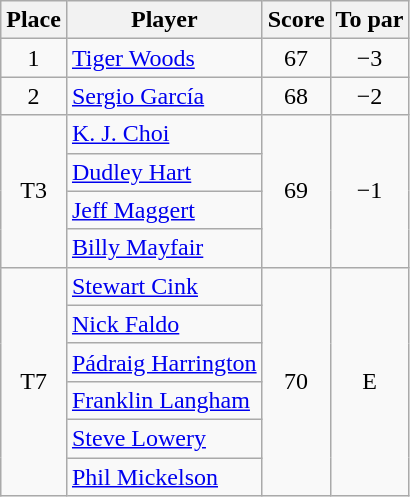<table class="wikitable">
<tr>
<th>Place</th>
<th>Player</th>
<th>Score</th>
<th>To par</th>
</tr>
<tr>
<td align=center>1</td>
<td> <a href='#'>Tiger Woods</a></td>
<td align=center>67</td>
<td align=center>−3</td>
</tr>
<tr>
<td align=center>2</td>
<td> <a href='#'>Sergio García</a></td>
<td align=center>68</td>
<td align=center>−2</td>
</tr>
<tr>
<td rowspan="4" align=center>T3</td>
<td> <a href='#'>K. J. Choi</a></td>
<td rowspan="4" align=center>69</td>
<td rowspan="4" align=center>−1</td>
</tr>
<tr>
<td> <a href='#'>Dudley Hart</a></td>
</tr>
<tr>
<td> <a href='#'>Jeff Maggert</a></td>
</tr>
<tr>
<td> <a href='#'>Billy Mayfair</a></td>
</tr>
<tr>
<td rowspan="6" align=center>T7</td>
<td> <a href='#'>Stewart Cink</a></td>
<td rowspan="6" align=center>70</td>
<td rowspan="6" align=center>E</td>
</tr>
<tr>
<td> <a href='#'>Nick Faldo</a></td>
</tr>
<tr>
<td> <a href='#'>Pádraig Harrington</a></td>
</tr>
<tr>
<td> <a href='#'>Franklin Langham</a></td>
</tr>
<tr>
<td> <a href='#'>Steve Lowery</a></td>
</tr>
<tr>
<td> <a href='#'>Phil Mickelson</a></td>
</tr>
</table>
